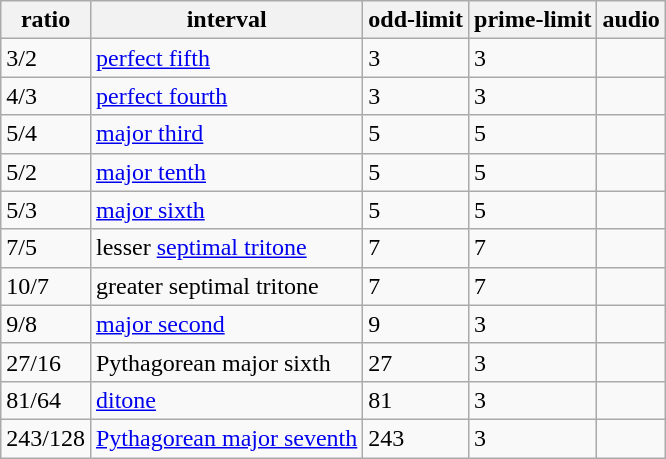<table class="wikitable sortable">
<tr>
<th>ratio</th>
<th>interval</th>
<th>odd-limit</th>
<th>prime-limit</th>
<th>audio</th>
</tr>
<tr>
<td>3/2</td>
<td><a href='#'>perfect fifth</a></td>
<td>3</td>
<td>3</td>
<td></td>
</tr>
<tr>
<td>4/3</td>
<td><a href='#'>perfect fourth</a></td>
<td>3</td>
<td>3</td>
<td></td>
</tr>
<tr>
<td>5/4</td>
<td><a href='#'>major third</a></td>
<td>5</td>
<td>5</td>
<td></td>
</tr>
<tr>
<td>5/2</td>
<td><a href='#'>major tenth</a></td>
<td>5</td>
<td>5</td>
<td></td>
</tr>
<tr>
<td>5/3</td>
<td><a href='#'>major sixth</a></td>
<td>5</td>
<td>5</td>
<td></td>
</tr>
<tr>
<td>7/5</td>
<td>lesser <a href='#'>septimal tritone</a></td>
<td>7</td>
<td>7</td>
<td></td>
</tr>
<tr>
<td>10/7</td>
<td>greater septimal tritone</td>
<td>7</td>
<td>7</td>
<td></td>
</tr>
<tr>
<td>9/8</td>
<td><a href='#'>major second</a></td>
<td>9</td>
<td>3</td>
<td></td>
</tr>
<tr>
<td>27/16</td>
<td>Pythagorean major sixth</td>
<td>27</td>
<td>3</td>
<td></td>
</tr>
<tr>
<td>81/64</td>
<td><a href='#'>ditone</a></td>
<td>81</td>
<td>3</td>
<td></td>
</tr>
<tr>
<td>243/128</td>
<td><a href='#'>Pythagorean major seventh</a></td>
<td>243</td>
<td>3</td>
<td></td>
</tr>
</table>
